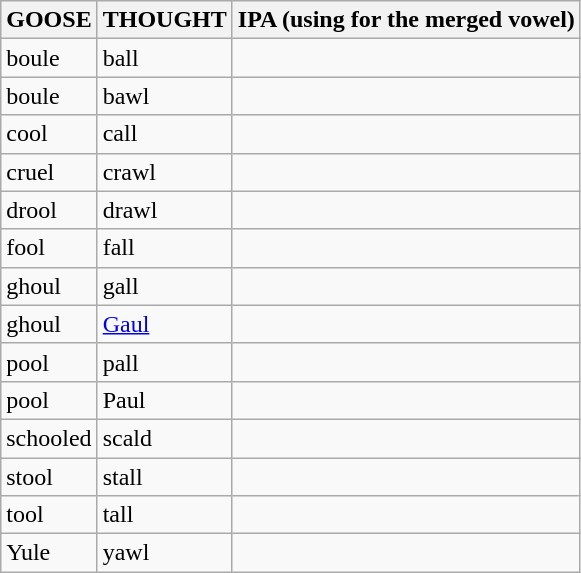<table class="wikitable sortable mw-collapsible mw-collapsed">
<tr>
<th>GOOSE</th>
<th>THOUGHT</th>
<th>IPA (using  for the merged vowel)</th>
</tr>
<tr>
<td>boule</td>
<td>ball</td>
<td></td>
</tr>
<tr>
<td>boule</td>
<td>bawl</td>
<td></td>
</tr>
<tr>
<td>cool</td>
<td>call</td>
<td></td>
</tr>
<tr>
<td>cruel</td>
<td>crawl</td>
<td></td>
</tr>
<tr>
<td>drool</td>
<td>drawl</td>
<td></td>
</tr>
<tr>
<td>fool</td>
<td>fall</td>
<td></td>
</tr>
<tr>
<td>ghoul</td>
<td>gall</td>
<td></td>
</tr>
<tr>
<td>ghoul</td>
<td><a href='#'>Gaul</a></td>
<td></td>
</tr>
<tr>
<td>pool</td>
<td>pall</td>
<td></td>
</tr>
<tr>
<td>pool</td>
<td>Paul</td>
<td></td>
</tr>
<tr>
<td>schooled</td>
<td>scald</td>
<td></td>
</tr>
<tr>
<td>stool</td>
<td>stall</td>
<td></td>
</tr>
<tr>
<td>tool</td>
<td>tall</td>
<td></td>
</tr>
<tr>
<td>Yule</td>
<td>yawl</td>
<td></td>
</tr>
</table>
